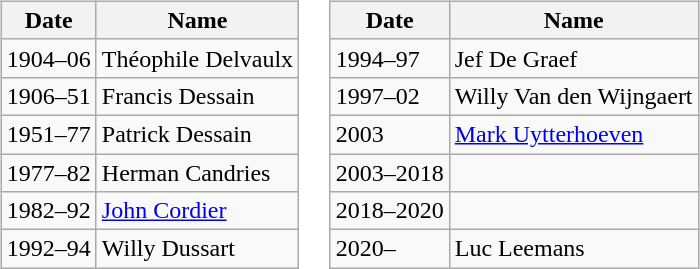<table>
<tr>
<td valign="top"><br><table class="wikitable">
<tr>
<th>Date</th>
<th>Name</th>
</tr>
<tr>
<td>1904–06</td>
<td> Théophile Delvaulx</td>
</tr>
<tr>
<td>1906–51</td>
<td> Francis Dessain</td>
</tr>
<tr>
<td>1951–77</td>
<td> Patrick Dessain</td>
</tr>
<tr>
<td>1977–82</td>
<td> Herman Candries</td>
</tr>
<tr>
<td>1982–92</td>
<td> <a href='#'>John Cordier</a></td>
</tr>
<tr>
<td>1992–94</td>
<td> Willy Dussart</td>
</tr>
</table>
</td>
<td valign="top"><br><table class="wikitable">
<tr>
<th>Date</th>
<th>Name</th>
</tr>
<tr>
<td>1994–97</td>
<td> Jef De Graef</td>
</tr>
<tr>
<td>1997–02</td>
<td> Willy Van den Wijngaert</td>
</tr>
<tr>
<td>2003</td>
<td> <a href='#'>Mark Uytterhoeven</a></td>
</tr>
<tr>
<td>2003–2018</td>
<td> </td>
</tr>
<tr>
<td>2018–2020</td>
<td> </td>
</tr>
<tr>
<td>2020–</td>
<td> Luc Leemans</td>
</tr>
</table>
</td>
</tr>
</table>
